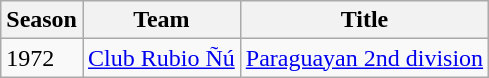<table class="wikitable">
<tr>
<th>Season</th>
<th>Team</th>
<th>Title</th>
</tr>
<tr>
<td>1972</td>
<td> <a href='#'>Club Rubio Ñú</a></td>
<td><a href='#'>Paraguayan 2nd division</a></td>
</tr>
</table>
